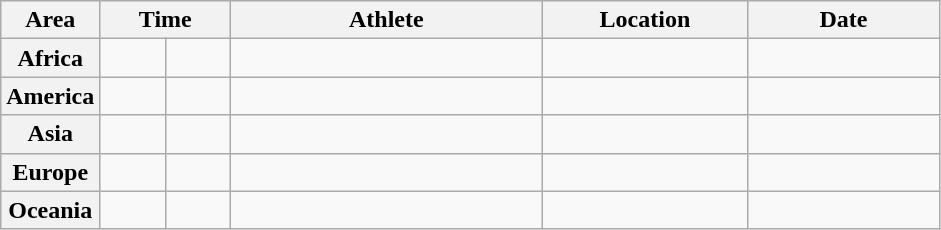<table class="wikitable">
<tr>
<th width="45">Area</th>
<th width="80" colspan="2">Time</th>
<th width="200">Athlete</th>
<th width="130">Location</th>
<th width="120">Date</th>
</tr>
<tr>
<th>Africa</th>
<td align="center"></td>
<td align="center"></td>
<td></td>
<td></td>
<td align="right"></td>
</tr>
<tr>
<th>America</th>
<td align="center"></td>
<td align="center"></td>
<td></td>
<td></td>
<td align="right"></td>
</tr>
<tr>
<th>Asia</th>
<td align="center"></td>
<td align="center"></td>
<td></td>
<td></td>
<td align="right"></td>
</tr>
<tr>
<th>Europe</th>
<td align="center"></td>
<td align="center"></td>
<td></td>
<td></td>
<td align="right"></td>
</tr>
<tr>
<th>Oceania</th>
<td align="center"></td>
<td align="center"></td>
<td></td>
<td></td>
<td align="right"></td>
</tr>
</table>
